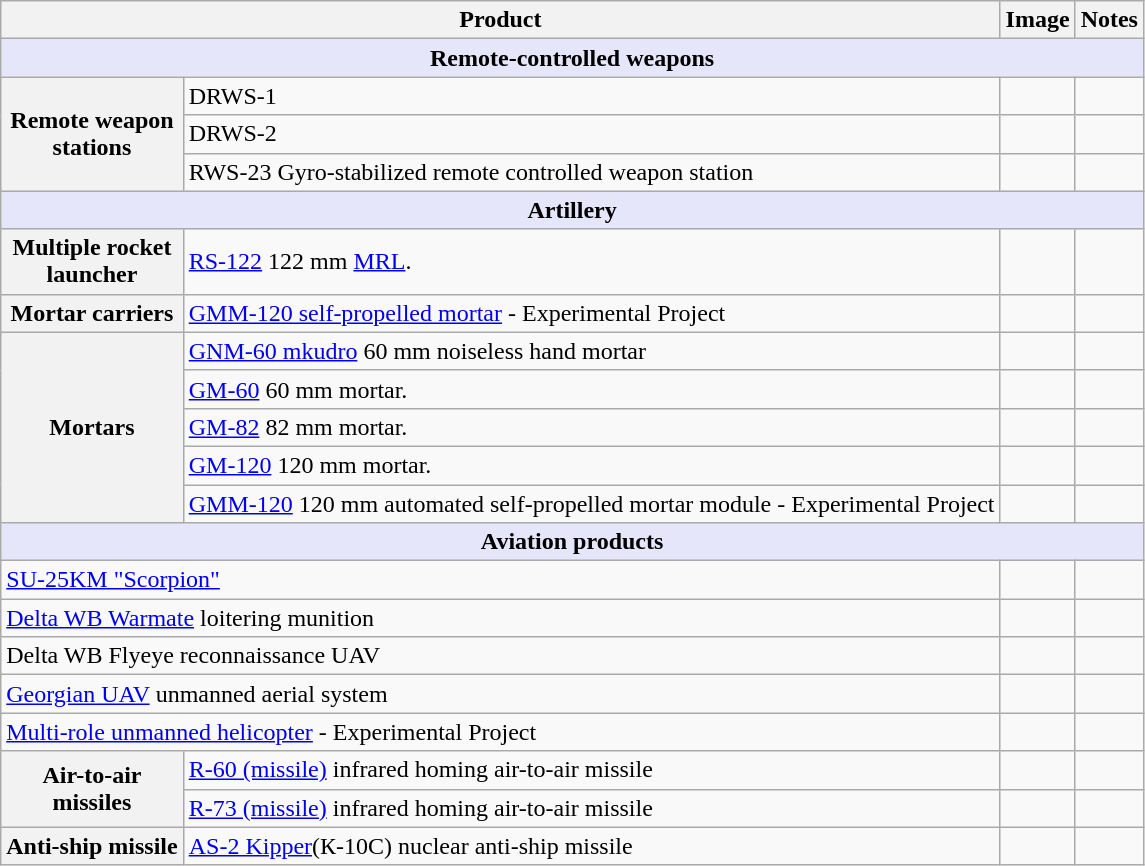<table class="wikitable">
<tr>
<th style="text-align: center;" colspan="2">Product</th>
<th style="text-align: center;">Image</th>
<th style="text-align: center;">Notes</th>
</tr>
<tr>
<th style="align: center; background: lavender;" colspan="5">Remote-controlled weapons</th>
</tr>
<tr>
<th rowspan="3">Remote weapon<br>stations</th>
<td>DRWS-1</td>
<td></td>
<td></td>
</tr>
<tr>
<td>DRWS-2</td>
<td></td>
<td></td>
</tr>
<tr>
<td>RWS-23 Gyro-stabilized remote controlled weapon station</td>
<td></td>
<td></td>
</tr>
<tr>
<th style="align: center; background: lavender;" colspan="4">Artillery</th>
</tr>
<tr>
<th>Multiple rocket<br>launcher</th>
<td><a href='#'>RS-122</a> 122 mm <a href='#'>MRL</a>.</td>
<td></td>
<td></td>
</tr>
<tr>
<th>Mortar carriers</th>
<td><a href='#'>GMM-120 self-propelled mortar</a> - Experimental Project</td>
<td></td>
<td></td>
</tr>
<tr>
<th rowspan="5">Mortars</th>
<td><a href='#'>GNM-60 mkudro</a> 60 mm noiseless hand mortar</td>
<td></td>
<td></td>
</tr>
<tr>
<td><a href='#'>GM-60</a> 60 mm mortar.</td>
<td></td>
<td></td>
</tr>
<tr>
<td><a href='#'>GM-82</a> 82 mm mortar.</td>
<td></td>
<td></td>
</tr>
<tr>
<td><a href='#'>GM-120</a> 120 mm mortar.</td>
<td></td>
<td></td>
</tr>
<tr>
<td><a href='#'>GMM-120</a> 120 mm automated self-propelled mortar module - Experimental Project</td>
<td></td>
<td></td>
</tr>
<tr>
<th style="align: center; background: lavender;" colspan="4">Aviation products</th>
</tr>
<tr>
<td colspan="2"><a href='#'>SU-25KM "Scorpion"</a></td>
<td></td>
<td></td>
</tr>
<tr>
<td colspan="2"><a href='#'>Delta WB Warmate</a> loitering munition</td>
<td></td>
<td></td>
</tr>
<tr>
<td colspan="2">Delta WB Flyeye reconnaissance UAV</td>
<td></td>
<td></td>
</tr>
<tr>
<td colspan="2"><a href='#'>Georgian UAV</a> unmanned aerial system</td>
<td></td>
<td></td>
</tr>
<tr>
<td colspan="2"><a href='#'>Multi-role unmanned helicopter</a> - Experimental Project</td>
<td></td>
<td></td>
</tr>
<tr>
<th rowspan="2">Air-to-air<br>missiles</th>
<td><a href='#'>R-60 (missile)</a>  infrared homing air-to-air missile</td>
<td></td>
<td></td>
</tr>
<tr>
<td><a href='#'>R-73 (missile)</a>  infrared homing air-to-air missile</td>
<td></td>
<td></td>
</tr>
<tr>
<th>Anti-ship missile</th>
<td><a href='#'>AS-2 Kipper</a>(К-10С) nuclear anti-ship missile</td>
<td></td>
<td></td>
</tr>
</table>
